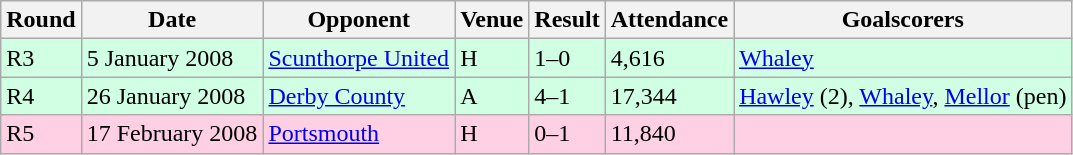<table class="wikitable">
<tr>
<th>Round</th>
<th>Date</th>
<th>Opponent</th>
<th>Venue</th>
<th>Result</th>
<th>Attendance</th>
<th>Goalscorers</th>
</tr>
<tr style="background-color: #d0ffe3;">
<td>R3</td>
<td>5 January 2008</td>
<td><a href='#'>Scunthorpe United</a></td>
<td>H</td>
<td>1–0</td>
<td>4,616</td>
<td><a href='#'>Whaley</a></td>
</tr>
<tr style="background-color: #d0ffe3;">
<td>R4</td>
<td>26 January 2008</td>
<td><a href='#'>Derby County</a></td>
<td>A</td>
<td>4–1</td>
<td>17,344</td>
<td><a href='#'>Hawley</a> (2), <a href='#'>Whaley</a>, <a href='#'>Mellor</a> (pen)</td>
</tr>
<tr style="background-color: #ffd0e3;">
<td>R5</td>
<td>17 February 2008</td>
<td><a href='#'>Portsmouth</a></td>
<td>H</td>
<td>0–1</td>
<td>11,840</td>
<td></td>
</tr>
</table>
